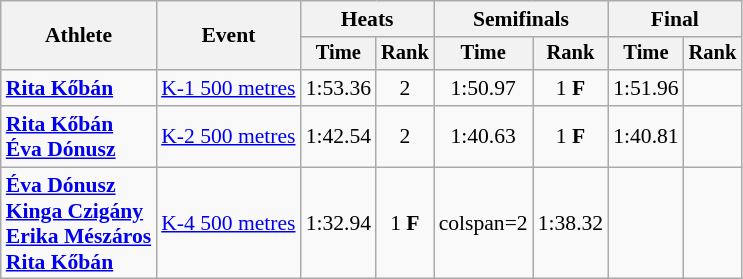<table class=wikitable style="font-size:90%">
<tr>
<th rowspan="2">Athlete</th>
<th rowspan="2">Event</th>
<th colspan=2>Heats</th>
<th colspan=2>Semifinals</th>
<th colspan=2>Final</th>
</tr>
<tr style="font-size:95%">
<th>Time</th>
<th>Rank</th>
<th>Time</th>
<th>Rank</th>
<th>Time</th>
<th>Rank</th>
</tr>
<tr align=center>
<td align=left><strong><a href='#'>Rita Kőbán</a></strong></td>
<td align=left><a href='#'>K-1 500 metres</a></td>
<td>1:53.36</td>
<td>2</td>
<td>1:50.97</td>
<td>1 <strong>F</strong></td>
<td>1:51.96</td>
<td></td>
</tr>
<tr align=center>
<td align=left><strong><a href='#'>Rita Kőbán</a><br><a href='#'>Éva Dónusz</a></strong></td>
<td align=left><a href='#'>K-2 500 metres</a></td>
<td>1:42.54</td>
<td>2</td>
<td>1:40.63</td>
<td>1 <strong>F</strong></td>
<td>1:40.81</td>
<td></td>
</tr>
<tr align=center>
<td align=left><strong><a href='#'>Éva Dónusz</a><br><a href='#'>Kinga Czigány</a><br><a href='#'>Erika Mészáros</a><br><a href='#'>Rita Kőbán</a></strong></td>
<td align=left><a href='#'>K-4 500 metres</a></td>
<td>1:32.94</td>
<td>1 <strong>F</strong></td>
<td>colspan=2</td>
<td>1:38.32</td>
<td></td>
</tr>
</table>
